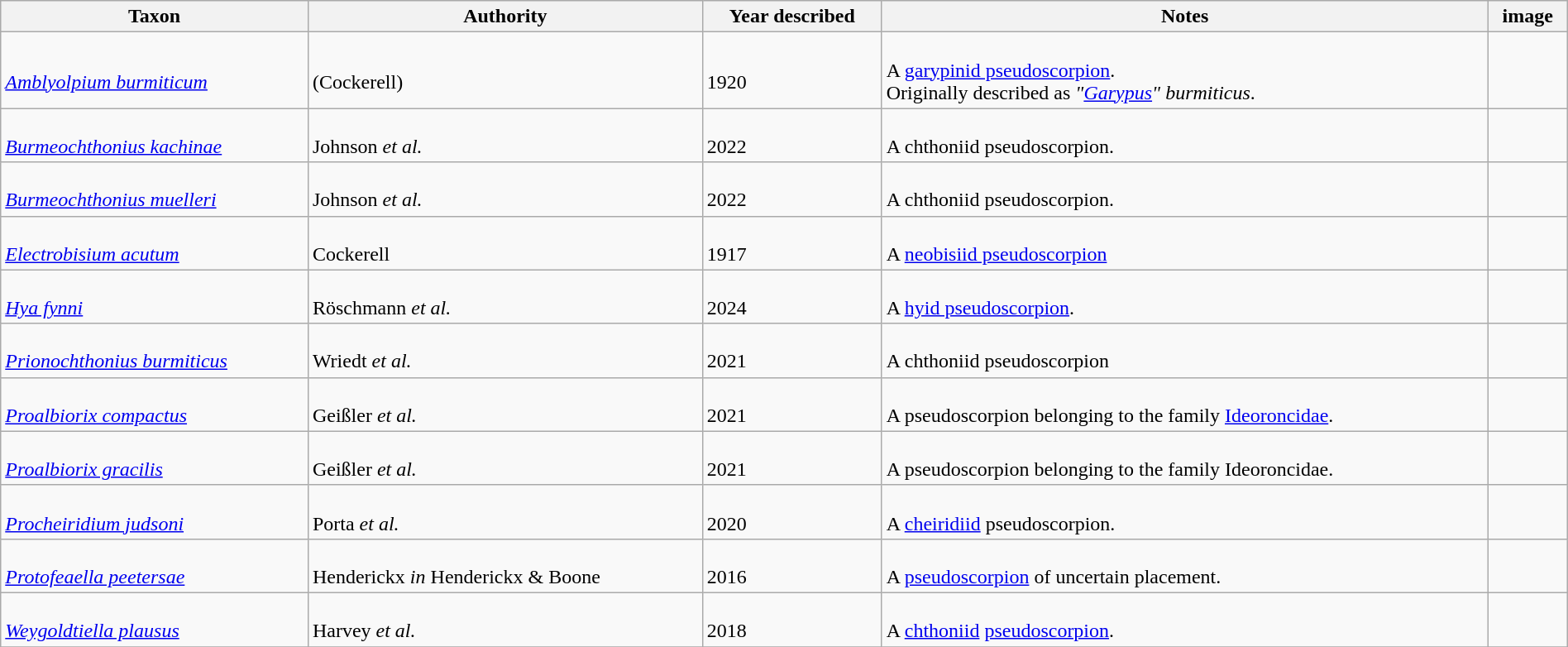<table class="wikitable sortable" align="center" width="100%">
<tr>
<th>Taxon</th>
<th>Authority</th>
<th>Year described</th>
<th>Notes</th>
<th>image</th>
</tr>
<tr>
<td><br><em><a href='#'>Amblyolpium burmiticum</a></em></td>
<td><br>(Cockerell)</td>
<td><br>1920</td>
<td><br>A <a href='#'>garypinid pseudoscorpion</a>.<br> Originally described as <em>"<a href='#'>Garypus</a>" burmiticus</em>.</td>
<td></td>
</tr>
<tr>
<td><br><em><a href='#'>Burmeochthonius kachinae</a></em></td>
<td><br>Johnson <em>et al.</em></td>
<td><br>2022</td>
<td><br>A chthoniid pseudoscorpion.</td>
<td></td>
</tr>
<tr>
<td><br><em><a href='#'>Burmeochthonius muelleri</a></em></td>
<td><br>Johnson <em>et al.</em></td>
<td><br>2022</td>
<td><br>A chthoniid pseudoscorpion.</td>
<td></td>
</tr>
<tr>
<td><br><em><a href='#'>Electrobisium acutum</a></em></td>
<td><br>Cockerell</td>
<td><br>1917</td>
<td><br>A <a href='#'>neobisiid pseudoscorpion</a></td>
<td></td>
</tr>
<tr>
<td><br><em><a href='#'>Hya fynni</a></em></td>
<td><br>Röschmann <em>et al.</em></td>
<td><br>2024</td>
<td><br>A <a href='#'>hyid pseudoscorpion</a>.</td>
<td></td>
</tr>
<tr>
<td><br><em><a href='#'>Prionochthonius burmiticus</a></em></td>
<td><br>Wriedt <em>et al.</em></td>
<td><br>2021</td>
<td><br>A chthoniid pseudoscorpion</td>
<td></td>
</tr>
<tr>
<td><br><em><a href='#'>Proalbiorix compactus</a></em></td>
<td><br>Geißler <em>et al.</em></td>
<td><br>2021</td>
<td><br>A pseudoscorpion belonging to the family <a href='#'>Ideoroncidae</a>.</td>
<td></td>
</tr>
<tr>
<td><br><em><a href='#'>Proalbiorix gracilis</a></em></td>
<td><br>Geißler <em>et al.</em></td>
<td><br>2021</td>
<td><br>A pseudoscorpion belonging to the family Ideoroncidae.</td>
<td></td>
</tr>
<tr>
<td><br><em><a href='#'>Procheiridium judsoni</a></em></td>
<td><br>Porta <em>et al.</em></td>
<td><br>2020</td>
<td><br>A <a href='#'>cheiridiid</a> pseudoscorpion.</td>
<td><br></td>
</tr>
<tr>
<td><br><em><a href='#'>Protofeaella peetersae</a></em></td>
<td><br>Henderickx <em>in</em> Henderickx & Boone</td>
<td><br>2016</td>
<td><br>A <a href='#'>pseudoscorpion</a> of uncertain placement.</td>
<td></td>
</tr>
<tr>
<td><br><em><a href='#'>Weygoldtiella plausus</a></em></td>
<td><br>Harvey <em>et al.</em></td>
<td><br>2018</td>
<td><br>A <a href='#'>chthoniid</a> <a href='#'>pseudoscorpion</a>.</td>
<td></td>
</tr>
<tr>
</tr>
</table>
